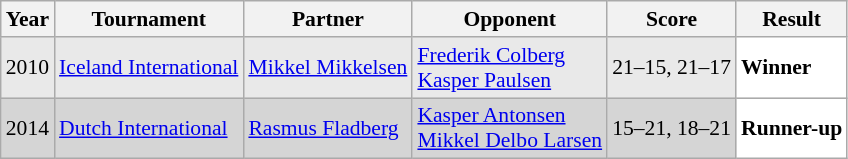<table class="sortable wikitable" style="font-size: 90%;">
<tr>
<th>Year</th>
<th>Tournament</th>
<th>Partner</th>
<th>Opponent</th>
<th>Score</th>
<th>Result</th>
</tr>
<tr style="background:#E9E9E9">
<td align="center">2010</td>
<td align="left"><a href='#'>Iceland International</a></td>
<td align="left"> <a href='#'>Mikkel Mikkelsen</a></td>
<td align="left"> <a href='#'>Frederik Colberg</a><br> <a href='#'>Kasper Paulsen</a></td>
<td align="left">21–15, 21–17</td>
<td style="text-align:left; background:white"> <strong>Winner</strong></td>
</tr>
<tr style="background:#D5D5D5">
<td align="center">2014</td>
<td align="left"><a href='#'>Dutch International</a></td>
<td align="left"> <a href='#'>Rasmus Fladberg</a></td>
<td align="left"> <a href='#'>Kasper Antonsen</a><br> <a href='#'>Mikkel Delbo Larsen</a></td>
<td align="left">15–21, 18–21</td>
<td style="text-align:left; background:white"> <strong>Runner-up</strong></td>
</tr>
</table>
